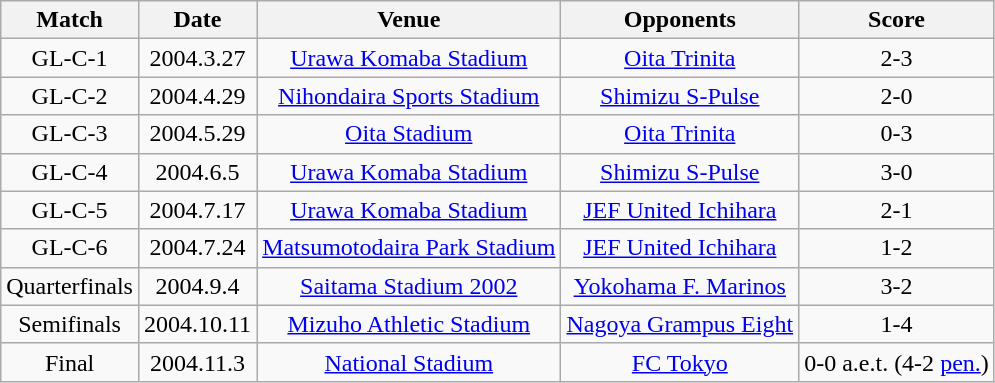<table class="wikitable" style="text-align:center;">
<tr>
<th>Match</th>
<th>Date</th>
<th>Venue</th>
<th>Opponents</th>
<th>Score</th>
</tr>
<tr>
<td>GL-C-1</td>
<td>2004.3.27</td>
<td><a href='#'>Urawa Komaba Stadium</a></td>
<td><a href='#'>Oita Trinita</a></td>
<td>2-3</td>
</tr>
<tr>
<td>GL-C-2</td>
<td>2004.4.29</td>
<td><a href='#'>Nihondaira Sports Stadium</a></td>
<td><a href='#'>Shimizu S-Pulse</a></td>
<td>2-0</td>
</tr>
<tr>
<td>GL-C-3</td>
<td>2004.5.29</td>
<td><a href='#'>Oita Stadium</a></td>
<td><a href='#'>Oita Trinita</a></td>
<td>0-3</td>
</tr>
<tr>
<td>GL-C-4</td>
<td>2004.6.5</td>
<td><a href='#'>Urawa Komaba Stadium</a></td>
<td><a href='#'>Shimizu S-Pulse</a></td>
<td>3-0</td>
</tr>
<tr>
<td>GL-C-5</td>
<td>2004.7.17</td>
<td><a href='#'>Urawa Komaba Stadium</a></td>
<td><a href='#'>JEF United Ichihara</a></td>
<td>2-1</td>
</tr>
<tr>
<td>GL-C-6</td>
<td>2004.7.24</td>
<td><a href='#'>Matsumotodaira Park Stadium</a></td>
<td><a href='#'>JEF United Ichihara</a></td>
<td>1-2</td>
</tr>
<tr>
<td>Quarterfinals</td>
<td>2004.9.4</td>
<td><a href='#'>Saitama Stadium 2002</a></td>
<td><a href='#'>Yokohama F. Marinos</a></td>
<td>3-2</td>
</tr>
<tr>
<td>Semifinals</td>
<td>2004.10.11</td>
<td><a href='#'>Mizuho Athletic Stadium</a></td>
<td><a href='#'>Nagoya Grampus Eight</a></td>
<td>1-4</td>
</tr>
<tr>
<td>Final</td>
<td>2004.11.3</td>
<td><a href='#'>National Stadium</a></td>
<td><a href='#'>FC Tokyo</a></td>
<td>0-0 a.e.t. (4-2 <a href='#'>pen.</a>)</td>
</tr>
</table>
